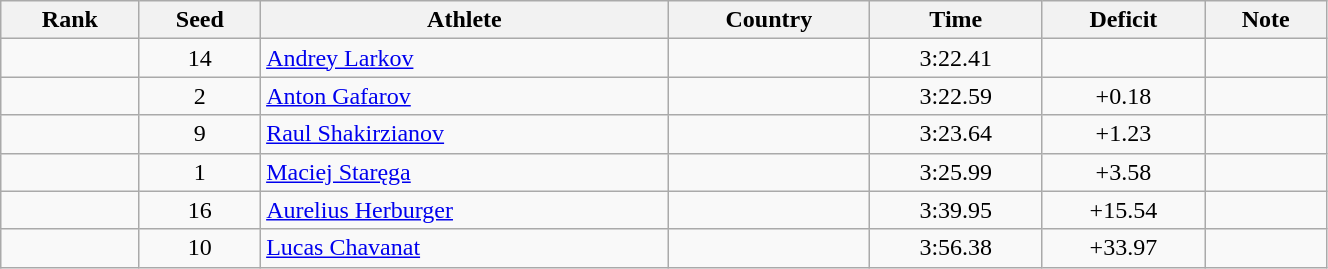<table class="wikitable sortable" style="text-align:center" width=70%>
<tr>
<th>Rank</th>
<th>Seed</th>
<th>Athlete</th>
<th>Country</th>
<th>Time</th>
<th>Deficit</th>
<th>Note</th>
</tr>
<tr>
<td></td>
<td>14</td>
<td align=left><a href='#'>Andrey Larkov</a></td>
<td align=left></td>
<td>3:22.41</td>
<td></td>
<td></td>
</tr>
<tr>
<td></td>
<td>2</td>
<td align=left><a href='#'>Anton Gafarov</a></td>
<td align=left></td>
<td>3:22.59</td>
<td>+0.18</td>
<td></td>
</tr>
<tr>
<td></td>
<td>9</td>
<td align=left><a href='#'>Raul Shakirzianov</a></td>
<td align=left></td>
<td>3:23.64</td>
<td>+1.23</td>
<td></td>
</tr>
<tr>
<td></td>
<td>1</td>
<td align=left><a href='#'>Maciej Staręga</a></td>
<td align=left></td>
<td>3:25.99</td>
<td>+3.58</td>
<td></td>
</tr>
<tr>
<td></td>
<td>16</td>
<td align=left><a href='#'>Aurelius Herburger</a></td>
<td align=left></td>
<td>3:39.95</td>
<td>+15.54</td>
<td></td>
</tr>
<tr>
<td></td>
<td>10</td>
<td align=left><a href='#'>Lucas Chavanat</a></td>
<td align=left></td>
<td>3:56.38</td>
<td>+33.97</td>
<td></td>
</tr>
</table>
